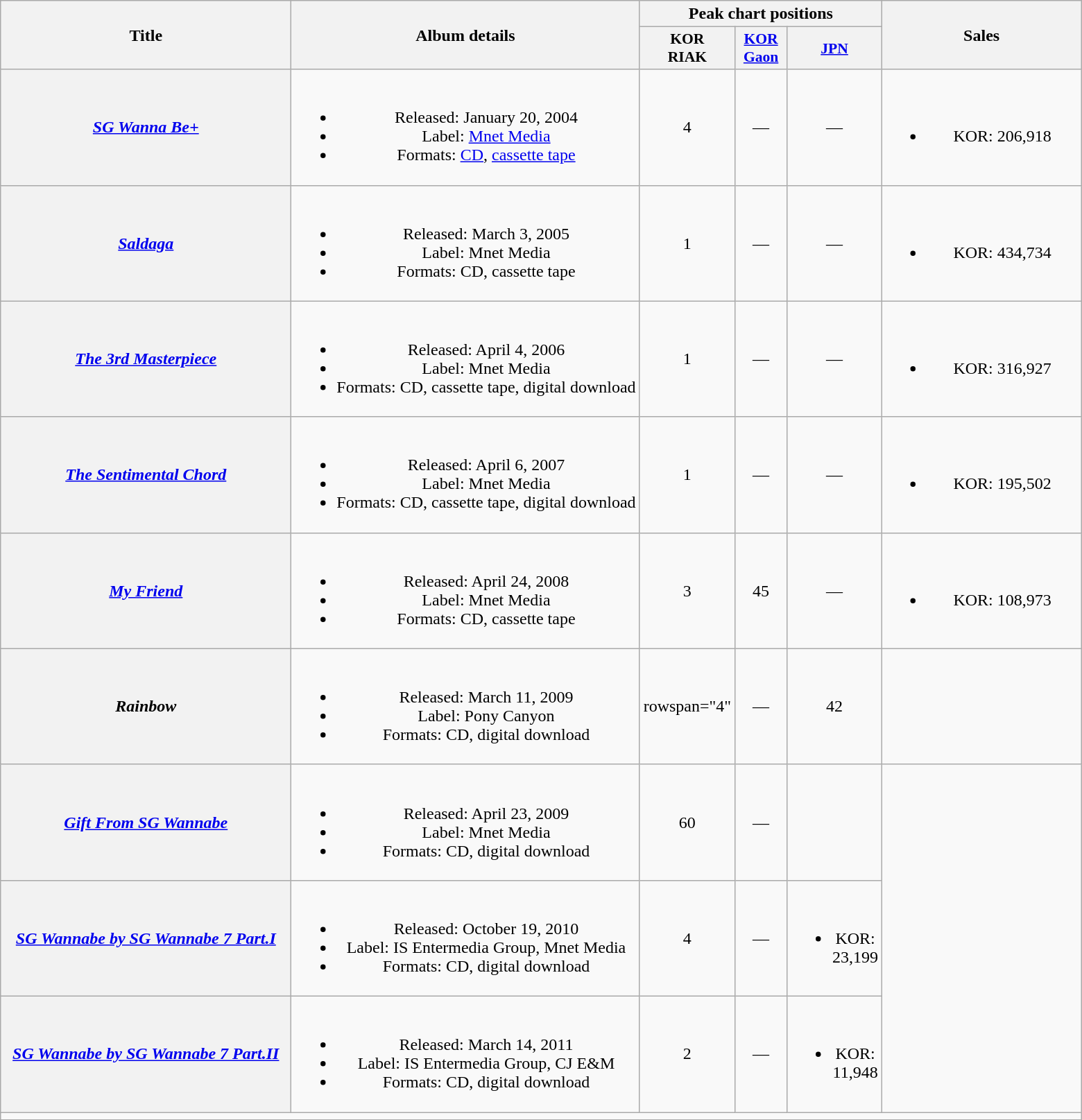<table class="wikitable plainrowheaders" style="text-align:center;">
<tr>
<th scope="col" rowspan="2" style="width:17em;">Title</th>
<th scope="col" rowspan="2">Album details</th>
<th scope="col" colspan="3">Peak chart positions</th>
<th scope="col" rowspan="2" style="width:11.5em;">Sales</th>
</tr>
<tr>
<th scope="col" style="width:3em;font-size:90%;">KOR<br>RIAK<br></th>
<th scope="col" style="width:3em;font-size:90%;"><a href='#'>KOR<br>Gaon</a><br></th>
<th scope="col" style="width:3em;font-size:90%;"><a href='#'>JPN</a><br></th>
</tr>
<tr>
<th scope="row"><em><a href='#'>SG Wanna Be+</a></em></th>
<td><br><ul><li>Released: January 20, 2004 </li><li>Label: <a href='#'>Mnet Media</a></li><li>Formats: <a href='#'>CD</a>, <a href='#'>cassette tape</a></li></ul></td>
<td>4</td>
<td>—</td>
<td>—</td>
<td><br><ul><li>KOR: 206,918</li></ul></td>
</tr>
<tr>
<th scope="row"><em><a href='#'>Saldaga</a></em></th>
<td><br><ul><li>Released: March 3, 2005 </li><li>Label: Mnet Media</li><li>Formats: CD, cassette tape</li></ul></td>
<td>1</td>
<td>—</td>
<td>—</td>
<td><br><ul><li>KOR: 434,734</li></ul></td>
</tr>
<tr>
<th scope="row"><em><a href='#'>The 3rd Masterpiece</a></em></th>
<td><br><ul><li>Released: April 4, 2006 </li><li>Label: Mnet Media</li><li>Formats: CD, cassette tape, digital download</li></ul></td>
<td>1</td>
<td>—</td>
<td>—</td>
<td><br><ul><li>KOR: 316,927</li></ul></td>
</tr>
<tr>
<th scope="row"><em><a href='#'>The Sentimental Chord</a></em></th>
<td><br><ul><li>Released: April 6, 2007 </li><li>Label: Mnet Media</li><li>Formats: CD, cassette tape, digital download</li></ul></td>
<td>1</td>
<td>—</td>
<td>—</td>
<td><br><ul><li>KOR: 195,502</li></ul></td>
</tr>
<tr>
<th scope="row"><em><a href='#'>My Friend</a></em></th>
<td><br><ul><li>Released: April 24, 2008 </li><li>Label: Mnet Media</li><li>Formats: CD, cassette tape</li></ul></td>
<td>3</td>
<td>45</td>
<td>—</td>
<td><br><ul><li>KOR: 108,973</li></ul></td>
</tr>
<tr>
<th scope="row"><em>Rainbow</em></th>
<td><br><ul><li>Released: March 11, 2009 </li><li>Label: Pony Canyon</li><li>Formats: CD, digital download</li></ul></td>
<td>rowspan="4" </td>
<td>—</td>
<td>42</td>
<td></td>
</tr>
<tr>
<th scope="row"><em><a href='#'>Gift From SG Wannabe</a></em></th>
<td><br><ul><li>Released: April 23, 2009 </li><li>Label: Mnet Media</li><li>Formats: CD, digital download</li></ul></td>
<td>60</td>
<td>—</td>
<td></td>
</tr>
<tr>
<th scope="row"><em><a href='#'>SG Wannabe by SG Wannabe 7 Part.I</a></em></th>
<td><br><ul><li>Released: October 19, 2010 </li><li>Label: IS Entermedia Group, Mnet Media</li><li>Formats: CD, digital download</li></ul></td>
<td>4</td>
<td>—</td>
<td><br><ul><li>KOR: 23,199</li></ul></td>
</tr>
<tr>
<th scope="row"><em><a href='#'>SG Wannabe by SG Wannabe 7 Part.II</a></em></th>
<td><br><ul><li>Released: March 14, 2011 </li><li>Label: IS Entermedia Group, CJ E&M</li><li>Formats: CD, digital download</li></ul></td>
<td>2</td>
<td>—</td>
<td><br><ul><li>KOR: 11,948</li></ul></td>
</tr>
<tr>
<td colspan="6"></td>
</tr>
<tr>
</tr>
</table>
